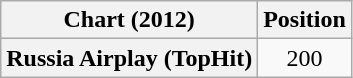<table class="wikitable plainrowheaders" style="text-align:center;">
<tr>
<th scope="col">Chart (2012)</th>
<th scope="col">Position</th>
</tr>
<tr>
<th scope="row">Russia Airplay (TopHit)</th>
<td>200</td>
</tr>
</table>
